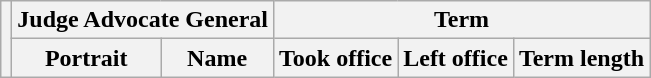<table class="wikitable sortable">
<tr>
<th rowspan=2></th>
<th colspan=2>Judge Advocate General</th>
<th colspan=3>Term</th>
</tr>
<tr>
<th>Portrait</th>
<th>Name</th>
<th>Took office</th>
<th>Left office</th>
<th>Term length<br>


















</th>
</tr>
</table>
